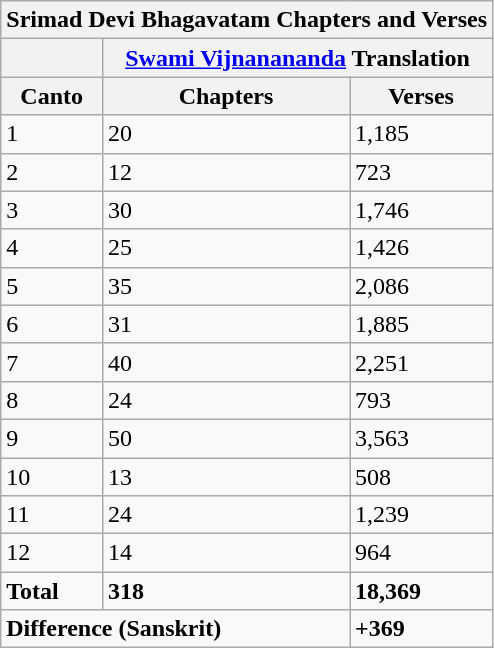<table class="wikitable">
<tr>
<th colspan="3">Srimad Devi Bhagavatam Chapters and Verses</th>
</tr>
<tr>
<th></th>
<th colspan="2"><strong><a href='#'>Swami Vijnanananda</a> Translation</strong></th>
</tr>
<tr>
<th><strong>Canto</strong></th>
<th><strong>Chapters</strong></th>
<th><strong>Verses</strong></th>
</tr>
<tr>
<td>1</td>
<td>20</td>
<td>1,185</td>
</tr>
<tr>
<td>2</td>
<td>12</td>
<td>723</td>
</tr>
<tr>
<td>3</td>
<td>30</td>
<td>1,746</td>
</tr>
<tr>
<td>4</td>
<td>25</td>
<td>1,426</td>
</tr>
<tr>
<td>5</td>
<td>35</td>
<td>2,086</td>
</tr>
<tr>
<td>6</td>
<td>31</td>
<td>1,885</td>
</tr>
<tr>
<td>7</td>
<td>40</td>
<td>2,251</td>
</tr>
<tr>
<td>8</td>
<td>24</td>
<td>793</td>
</tr>
<tr>
<td>9</td>
<td>50</td>
<td>3,563</td>
</tr>
<tr>
<td>10</td>
<td>13</td>
<td>508</td>
</tr>
<tr>
<td>11</td>
<td>24</td>
<td>1,239</td>
</tr>
<tr>
<td>12</td>
<td>14</td>
<td>964</td>
</tr>
<tr>
<td><strong>Total</strong></td>
<td><strong>318</strong></td>
<td><strong>18,369</strong></td>
</tr>
<tr>
<td colspan="2"><strong>Difference (Sanskrit)</strong></td>
<td><strong>+369</strong></td>
</tr>
</table>
